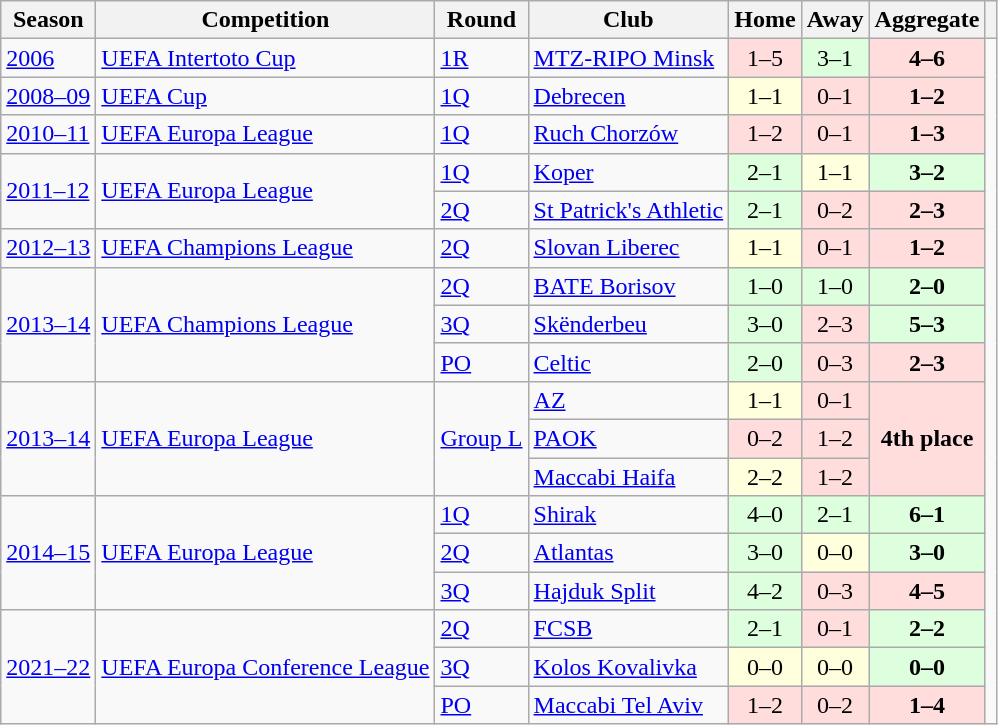<table class="wikitable mw-collapsible mw-collapsed" style="text-align: left;">
<tr>
<th>Season</th>
<th>Competition</th>
<th>Round</th>
<th>Club</th>
<th>Home</th>
<th>Away</th>
<th>Aggregate</th>
<th></th>
</tr>
<tr>
<td><a href='#'>2006</a></td>
<td><a href='#'>UEFA Intertoto Cup</a></td>
<td><a href='#'>1R</a></td>
<td> <a href='#'>MTZ-RIPO Minsk</a></td>
<td bgcolor="#ffdddd" style="text-align: center;">1–5</td>
<td bgcolor="#ddffdd" style="text-align: center;">3–1</td>
<td bgcolor="#ffdddd" style="text-align: center;"><strong>4–6</strong></td>
</tr>
<tr>
<td><a href='#'>2008–09</a></td>
<td><a href='#'>UEFA Cup</a></td>
<td><a href='#'>1Q</a></td>
<td> <a href='#'>Debrecen</a></td>
<td bgcolor="#ffffdd" style="text-align: center;">1–1</td>
<td bgcolor="#ffdddd" style="text-align: center;">0–1</td>
<td bgcolor="#ffdddd" style="text-align: center;"><strong>1–2</strong></td>
</tr>
<tr>
<td><a href='#'>2010–11</a></td>
<td><a href='#'>UEFA Europa League</a></td>
<td><a href='#'>1Q</a></td>
<td> <a href='#'>Ruch Chorzów</a></td>
<td bgcolor="#ffdddd" style="text-align: center;">1–2</td>
<td bgcolor="#ffdddd" style="text-align: center;">0–1</td>
<td bgcolor="#ffdddd" style="text-align: center;"><strong>1–3</strong></td>
</tr>
<tr>
<td rowspan="2"><a href='#'>2011–12</a></td>
<td rowspan="2"><a href='#'>UEFA Europa League</a></td>
<td><a href='#'>1Q</a></td>
<td> <a href='#'>Koper</a></td>
<td bgcolor="#ddffdd" align="center">2–1</td>
<td bgcolor="#ffffdd" align="center">1–1</td>
<td bgcolor="#ddffdd" align="center"><strong>3–2</strong></td>
</tr>
<tr>
<td><a href='#'>2Q</a></td>
<td> <a href='#'>St Patrick's Athletic</a></td>
<td bgcolor="#ddffdd" style="text-align: center;">2–1</td>
<td bgcolor="#ffdddd" style="text-align: center;">0–2</td>
<td bgcolor="#ffdddd" style="text-align: center;"><strong>2–3</strong></td>
</tr>
<tr>
<td><a href='#'>2012–13</a></td>
<td><a href='#'>UEFA Champions League</a></td>
<td><a href='#'>2Q</a></td>
<td> <a href='#'>Slovan Liberec</a></td>
<td bgcolor="#ffffdd" style="text-align: center;" align="center">1–1 </td>
<td bgcolor="#ffdddd" style="text-align: center;" align="center">0–1</td>
<td bgcolor="#ffdddd" style="text-align: center;" align="center"><strong>1–2</strong></td>
</tr>
<tr>
<td rowspan="3"><a href='#'>2013–14</a></td>
<td rowspan="3"><a href='#'>UEFA Champions League</a></td>
<td><a href='#'>2Q</a></td>
<td>  <a href='#'>BATE Borisov</a></td>
<td bgcolor="#ddffdd" align="center">1–0</td>
<td bgcolor="#ddffdd" align="center">1–0</td>
<td bgcolor="#ddffdd" align="center"><strong>2–0</strong></td>
</tr>
<tr>
<td><a href='#'>3Q</a></td>
<td> <a href='#'>Skënderbeu</a></td>
<td bgcolor="#ddffdd" align="center">3–0</td>
<td bgcolor="#ffdddd" align="center">2–3</td>
<td bgcolor="#ddffdd" align="center"><strong>5–3</strong></td>
</tr>
<tr>
<td><a href='#'>PO</a></td>
<td> <a href='#'>Celtic</a></td>
<td bgcolor="#ddffdd" style="text-align: center;">2–0</td>
<td bgcolor="#ffdddd" style="text-align: center;">0–3</td>
<td bgcolor="#ffdddd" style="text-align: center;"><strong>2–3</strong></td>
</tr>
<tr>
<td rowspan="3"><a href='#'>2013–14</a></td>
<td rowspan="3"><a href='#'>UEFA Europa League</a></td>
<td rowspan="3"><a href='#'>Group L</a></td>
<td> <a href='#'>AZ</a></td>
<td bgcolor="#ffffdd" style="text-align: center;">1–1</td>
<td bgcolor="#ffdddd" style="text-align: center;">0–1</td>
<td bgcolor="#ffdddd" rowspan="3" align="center"><strong>4th place</strong></td>
</tr>
<tr>
<td> <a href='#'>PAOK</a></td>
<td bgcolor="#ffdddd" style="text-align: center;">0–2</td>
<td bgcolor="#ffdddd" style="text-align: center;">1–2</td>
</tr>
<tr>
<td> <a href='#'>Maccabi Haifa</a></td>
<td bgcolor="#ffffdd" style="text-align: center;">2–2</td>
<td bgcolor="#ffdddd" style="text-align: center;">1–2</td>
</tr>
<tr>
<td rowspan="3"><a href='#'>2014–15</a></td>
<td rowspan="3"><a href='#'>UEFA Europa League</a></td>
<td><a href='#'>1Q</a></td>
<td> <a href='#'>Shirak</a></td>
<td bgcolor="#ddffdd" align="center">4–0</td>
<td bgcolor="#ddffdd" align="center">2–1</td>
<td bgcolor="#ddffdd" align="center"><strong>6–1</strong></td>
</tr>
<tr>
<td><a href='#'>2Q</a></td>
<td> <a href='#'>Atlantas</a></td>
<td bgcolor="#ddffdd" align="center">3–0</td>
<td bgcolor="#ffffdd" align="center">0–0</td>
<td bgcolor="#ddffdd" align="center"><strong>3–0</strong></td>
</tr>
<tr>
<td><a href='#'>3Q</a></td>
<td> <a href='#'>Hajduk Split</a></td>
<td bgcolor="#ddffdd" style="text-align: center;">4–2</td>
<td bgcolor="#ffdddd" style="text-align: center;">0–3</td>
<td bgcolor="#ffdddd" style="text-align: center;"><strong>4–5</strong></td>
</tr>
<tr>
<td rowspan="3"><a href='#'>2021–22</a></td>
<td rowspan="3"><a href='#'>UEFA Europa Conference League</a></td>
<td><a href='#'>2Q</a></td>
<td> <a href='#'>FCSB</a></td>
<td bgcolor="#ddffdd" style="text-align: center;">2–1 </td>
<td bgcolor="#ffdddd" style="text-align: center;">0–1</td>
<td bgcolor="#ddffdd" style="text-align: center;"><strong>2–2 </strong></td>
</tr>
<tr>
<td><a href='#'>3Q</a></td>
<td> <a href='#'>Kolos Kovalivka</a></td>
<td bgcolor="#ffffdd" align="center">0–0 </td>
<td bgcolor="#ffffdd" align="center">0–0</td>
<td bgcolor="#ddffdd" style="text-align: center;"><strong>0–0 </strong></td>
</tr>
<tr>
<td><a href='#'>PO</a></td>
<td> <a href='#'>Maccabi Tel Aviv</a></td>
<td bgcolor="#ffdddd" style="text-align: center;">1–2</td>
<td bgcolor="#ffdddd" style="text-align: center;">0–2</td>
<td bgcolor="#ffdddd" style="text-align: center;"><strong>1–4</strong></td>
</tr>
</table>
